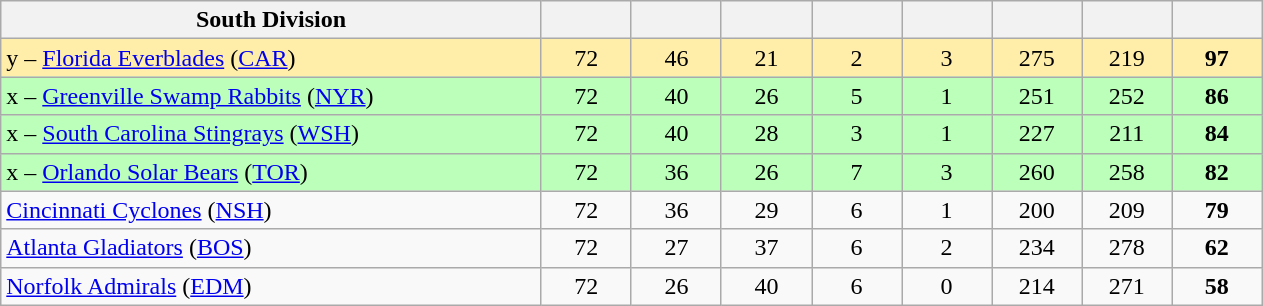<table class="wikitable sortable" style="text-align:center">
<tr>
<th style="width:30%;" class="unsortable">South Division</th>
<th style="width:5%;"></th>
<th style="width:5%;"></th>
<th style="width:5%;"></th>
<th style="width:5%;"></th>
<th style="width:5%;"></th>
<th style="width:5%;"></th>
<th style="width:5%;"></th>
<th style="width:5%;"></th>
</tr>
<tr bgcolor=#ffeeaa>
<td align=left>y – <a href='#'>Florida Everblades</a> (<a href='#'>CAR</a>)</td>
<td>72</td>
<td>46</td>
<td>21</td>
<td>2</td>
<td>3</td>
<td>275</td>
<td>219</td>
<td><strong>97</strong></td>
</tr>
<tr bgcolor=#bbffbb>
<td align=left>x – <a href='#'>Greenville Swamp Rabbits</a> (<a href='#'>NYR</a>)</td>
<td>72</td>
<td>40</td>
<td>26</td>
<td>5</td>
<td>1</td>
<td>251</td>
<td>252</td>
<td><strong>86</strong></td>
</tr>
<tr bgcolor=#bbffbb>
<td align=left>x – <a href='#'>South Carolina Stingrays</a> (<a href='#'>WSH</a>)</td>
<td>72</td>
<td>40</td>
<td>28</td>
<td>3</td>
<td>1</td>
<td>227</td>
<td>211</td>
<td><strong>84</strong></td>
</tr>
<tr bgcolor=#bbffbb>
<td align=left>x – <a href='#'>Orlando Solar Bears</a> (<a href='#'>TOR</a>)</td>
<td>72</td>
<td>36</td>
<td>26</td>
<td>7</td>
<td>3</td>
<td>260</td>
<td>258</td>
<td><strong>82</strong></td>
</tr>
<tr bgcolor=>
<td align=left><a href='#'>Cincinnati Cyclones</a> (<a href='#'>NSH</a>)</td>
<td>72</td>
<td>36</td>
<td>29</td>
<td>6</td>
<td>1</td>
<td>200</td>
<td>209</td>
<td><strong>79</strong></td>
</tr>
<tr bgcolor=>
<td align=left><a href='#'>Atlanta Gladiators</a> (<a href='#'>BOS</a>)</td>
<td>72</td>
<td>27</td>
<td>37</td>
<td>6</td>
<td>2</td>
<td>234</td>
<td>278</td>
<td><strong>62</strong></td>
</tr>
<tr bgcolor=>
<td align=left><a href='#'>Norfolk Admirals</a> (<a href='#'>EDM</a>)</td>
<td>72</td>
<td>26</td>
<td>40</td>
<td>6</td>
<td>0</td>
<td>214</td>
<td>271</td>
<td><strong>58</strong></td>
</tr>
</table>
